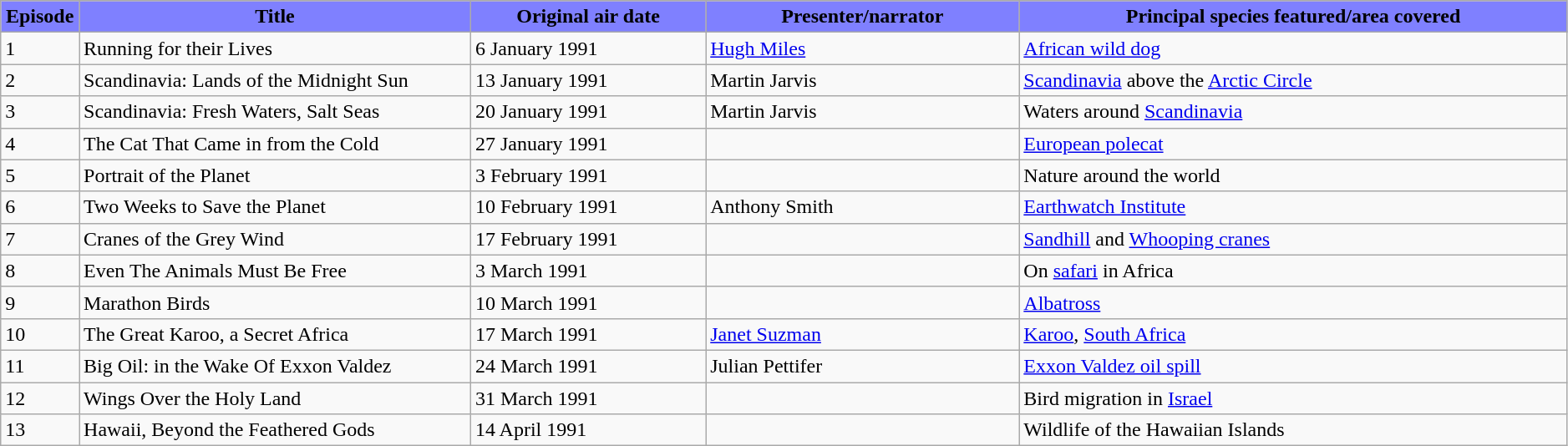<table class="wikitable plainrowheaders" width=99%>
<tr style="background:#fdd";>
<th style="background-color: #7F80FF" width="5%">Episode</th>
<th style="background-color: #7F80FF" width="25%">Title</th>
<th style="background-color: #7F80FF" width="15%">Original air date</th>
<th style="background-color: #7F80FF" width="20%">Presenter/narrator</th>
<th style="background-color: #7F80FF" width="35%">Principal species featured/area covered</th>
</tr>
<tr>
<td>1</td>
<td>Running for their Lives</td>
<td>6 January 1991</td>
<td><a href='#'>Hugh Miles</a></td>
<td><a href='#'>African wild dog</a></td>
</tr>
<tr>
<td>2</td>
<td>Scandinavia: Lands of the Midnight Sun</td>
<td>13 January 1991</td>
<td>Martin Jarvis</td>
<td><a href='#'>Scandinavia</a> above the <a href='#'>Arctic Circle</a></td>
</tr>
<tr>
<td>3</td>
<td>Scandinavia: Fresh Waters, Salt Seas</td>
<td>20 January 1991</td>
<td>Martin Jarvis</td>
<td>Waters around <a href='#'>Scandinavia</a></td>
</tr>
<tr>
<td>4</td>
<td>The Cat That Came in from the Cold</td>
<td>27 January 1991</td>
<td></td>
<td><a href='#'>European polecat</a></td>
</tr>
<tr>
<td>5</td>
<td>Portrait of the Planet</td>
<td>3 February 1991</td>
<td></td>
<td>Nature around the world</td>
</tr>
<tr>
<td>6</td>
<td>Two Weeks to Save the Planet</td>
<td>10 February 1991</td>
<td>Anthony Smith</td>
<td><a href='#'>Earthwatch Institute</a></td>
</tr>
<tr>
<td>7</td>
<td>Cranes of the Grey Wind</td>
<td>17 February 1991</td>
<td></td>
<td><a href='#'>Sandhill</a> and <a href='#'>Whooping cranes</a></td>
</tr>
<tr>
<td>8</td>
<td>Even The Animals Must Be Free</td>
<td>3 March 1991</td>
<td></td>
<td>On <a href='#'>safari</a> in Africa</td>
</tr>
<tr>
<td>9</td>
<td>Marathon Birds</td>
<td>10 March 1991</td>
<td></td>
<td><a href='#'>Albatross</a></td>
</tr>
<tr>
<td>10</td>
<td>The Great Karoo, a Secret Africa</td>
<td>17 March 1991</td>
<td><a href='#'>Janet Suzman</a></td>
<td><a href='#'>Karoo</a>, <a href='#'>South Africa</a></td>
</tr>
<tr>
<td>11</td>
<td>Big Oil: in the Wake Of Exxon Valdez</td>
<td>24 March 1991</td>
<td>Julian Pettifer</td>
<td><a href='#'>Exxon Valdez oil spill</a></td>
</tr>
<tr>
<td>12</td>
<td>Wings Over the Holy Land</td>
<td>31 March 1991</td>
<td></td>
<td>Bird migration in <a href='#'>Israel</a></td>
</tr>
<tr>
<td>13</td>
<td>Hawaii, Beyond the Feathered Gods</td>
<td>14 April 1991</td>
<td></td>
<td>Wildlife of the Hawaiian Islands</td>
</tr>
</table>
